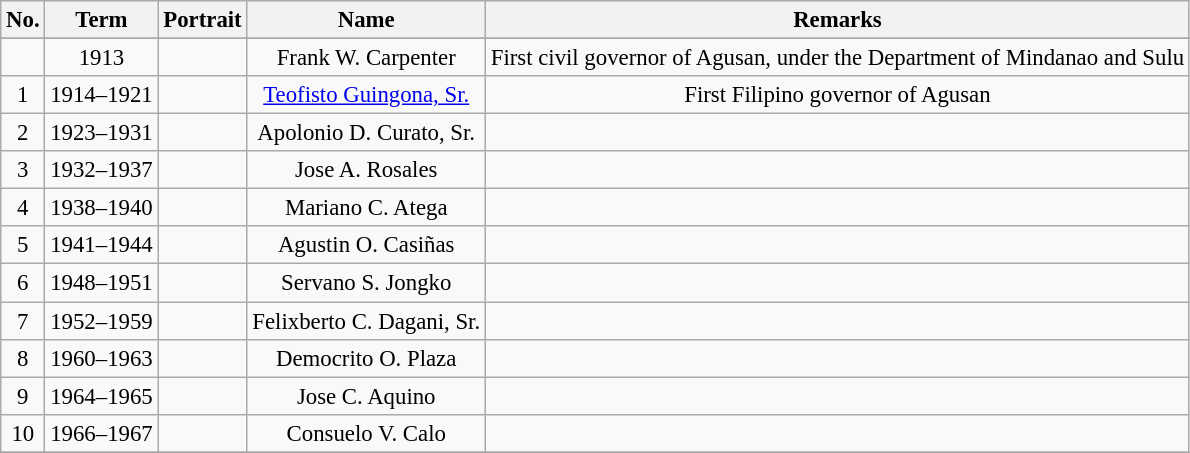<table class="wikitable" style="vertical-align:top;text-align:center;font-size:95%;">
<tr>
<th>No.</th>
<th>Term</th>
<th>Portrait</th>
<th>Name</th>
<th>Remarks</th>
</tr>
<tr bgcolor="#ADD8E6">
</tr>
<tr>
<td></td>
<td>1913</td>
<td></td>
<td>Frank W. Carpenter</td>
<td>First civil governor of Agusan, under the Department of Mindanao and Sulu</td>
</tr>
<tr>
<td>1</td>
<td>1914–1921</td>
<td></td>
<td><a href='#'>Teofisto Guingona, Sr.</a></td>
<td>First Filipino governor of Agusan</td>
</tr>
<tr>
<td>2</td>
<td>1923–1931</td>
<td></td>
<td>Apolonio D. Curato, Sr.</td>
<td></td>
</tr>
<tr>
<td>3</td>
<td>1932–1937</td>
<td></td>
<td>Jose A. Rosales</td>
<td></td>
</tr>
<tr>
<td>4</td>
<td>1938–1940</td>
<td></td>
<td>Mariano C. Atega</td>
<td></td>
</tr>
<tr>
<td>5</td>
<td>1941–1944</td>
<td></td>
<td>Agustin O. Casiñas</td>
<td></td>
</tr>
<tr>
<td>6</td>
<td>1948–1951</td>
<td></td>
<td>Servano S. Jongko</td>
<td></td>
</tr>
<tr>
<td>7</td>
<td>1952–1959</td>
<td></td>
<td>Felixberto C. Dagani, Sr.</td>
<td></td>
</tr>
<tr>
<td>8</td>
<td>1960–1963</td>
<td></td>
<td>Democrito O. Plaza</td>
<td></td>
</tr>
<tr>
<td>9</td>
<td>1964–1965</td>
<td></td>
<td>Jose C. Aquino</td>
<td></td>
</tr>
<tr>
<td>10</td>
<td>1966–1967</td>
<td></td>
<td>Consuelo V. Calo</td>
<td></td>
</tr>
<tr>
</tr>
</table>
